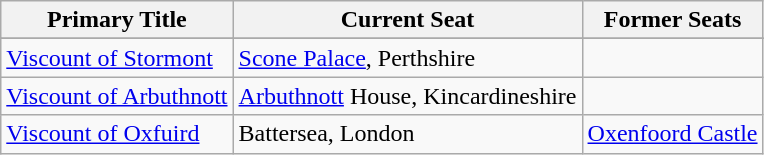<table class="wikitable" style="text-align:left">
<tr>
<th>Primary Title</th>
<th>Current Seat</th>
<th>Former Seats</th>
</tr>
<tr>
</tr>
<tr>
</tr>
<tr>
<td><a href='#'>Viscount of Stormont</a></td>
<td><a href='#'>Scone Palace</a>, Perthshire</td>
<td></td>
</tr>
<tr>
<td><a href='#'>Viscount of Arbuthnott</a></td>
<td><a href='#'>Arbuthnott</a> House, Kincardineshire</td>
<td></td>
</tr>
<tr>
<td><a href='#'>Viscount of Oxfuird</a></td>
<td>Battersea, London</td>
<td><a href='#'>Oxenfoord Castle</a></td>
</tr>
</table>
